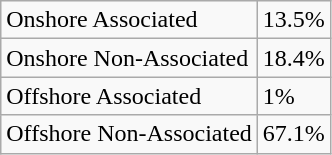<table class="wikitable">
<tr>
<td>Onshore Associated</td>
<td>13.5%</td>
</tr>
<tr>
<td>Onshore Non-Associated</td>
<td>18.4%</td>
</tr>
<tr>
<td>Offshore Associated</td>
<td>1%</td>
</tr>
<tr>
<td>Offshore Non-Associated</td>
<td>67.1%</td>
</tr>
</table>
